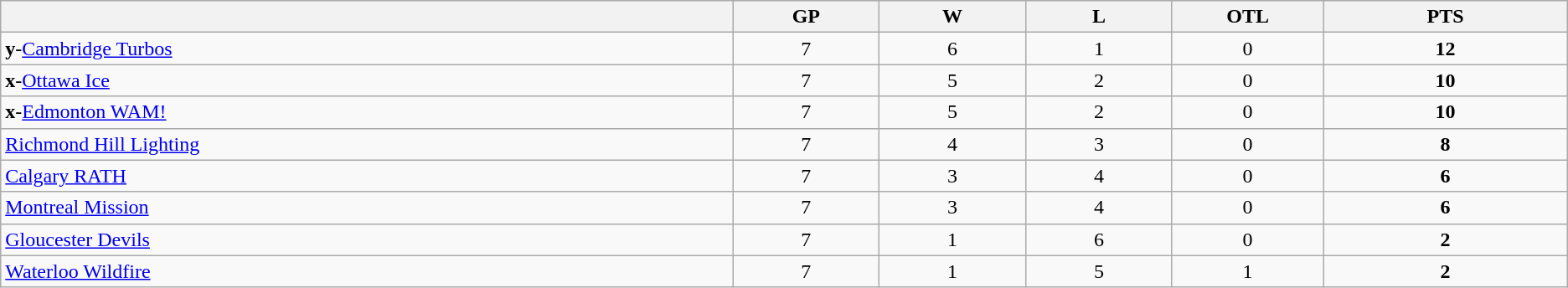<table class="wikitable" style="text-align:center">
<tr>
<th bgcolor="#DDDDFF" width="15%"></th>
<th bgcolor="#DDDDFF" width="3%">GP</th>
<th bgcolor="#DDDDFF" width="3%">W</th>
<th bgcolor="#DDDDFF" width="3%">L</th>
<th bgcolor="#DDDDFF" width="3%">OTL</th>
<th bgcolor="#DDDDFF" width="5%">PTS</th>
</tr>
<tr>
<td align=left><strong>y</strong>-<a href='#'>Cambridge Turbos</a></td>
<td>7</td>
<td>6</td>
<td>1</td>
<td>0</td>
<td><strong>12</strong></td>
</tr>
<tr>
<td align=left><strong>x</strong>-<a href='#'>Ottawa Ice</a></td>
<td>7</td>
<td>5</td>
<td>2</td>
<td>0</td>
<td><strong>10</strong></td>
</tr>
<tr>
<td align=left><strong>x</strong>-<a href='#'>Edmonton WAM!</a></td>
<td>7</td>
<td>5</td>
<td>2</td>
<td>0</td>
<td><strong>10</strong></td>
</tr>
<tr>
<td align=left><a href='#'>Richmond Hill Lighting</a></td>
<td>7</td>
<td>4</td>
<td>3</td>
<td>0</td>
<td><strong>8</strong></td>
</tr>
<tr>
<td align=left><a href='#'>Calgary RATH</a></td>
<td>7</td>
<td>3</td>
<td>4</td>
<td>0</td>
<td><strong>6</strong></td>
</tr>
<tr>
<td align=left><a href='#'>Montreal Mission</a></td>
<td>7</td>
<td>3</td>
<td>4</td>
<td>0</td>
<td><strong>6</strong></td>
</tr>
<tr>
<td align=left><a href='#'>Gloucester Devils</a></td>
<td>7</td>
<td>1</td>
<td>6</td>
<td>0</td>
<td><strong>2</strong></td>
</tr>
<tr>
<td align=left><a href='#'>Waterloo Wildfire</a></td>
<td>7</td>
<td>1</td>
<td>5</td>
<td>1</td>
<td><strong>2</strong></td>
</tr>
</table>
